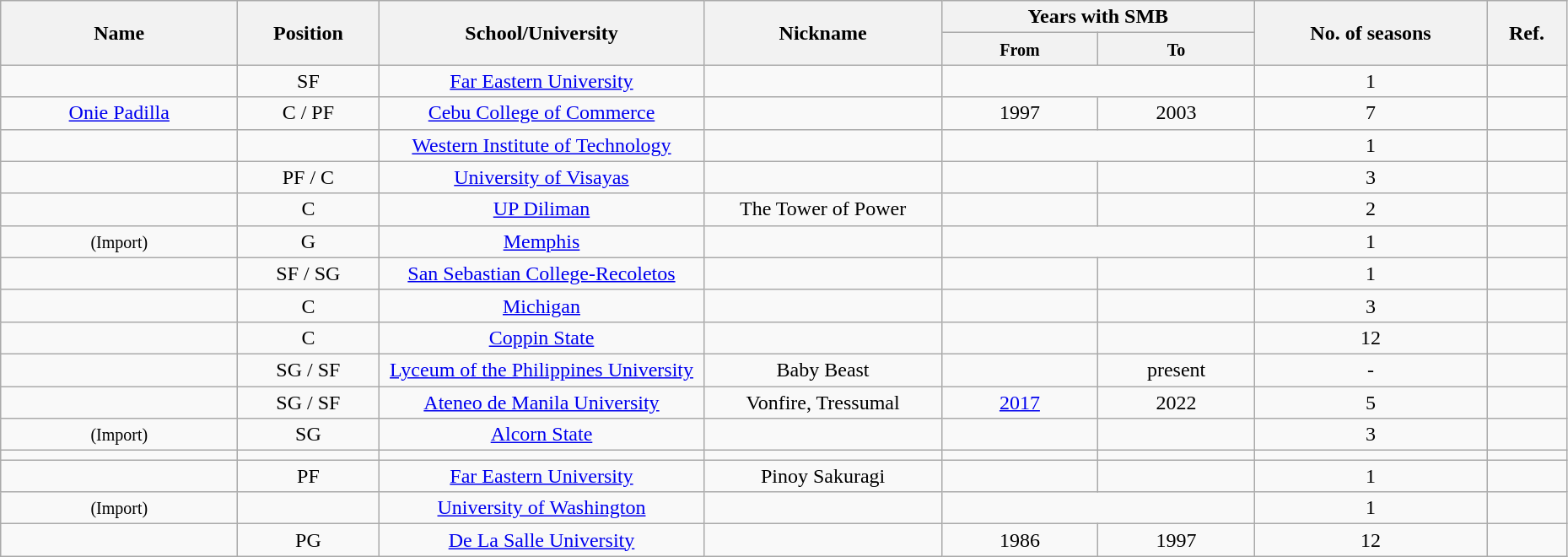<table class="wikitable sortable" style="text-align:center" width="98%">
<tr>
<th style="width:180px;" rowspan="2">Name</th>
<th rowspan="2">Position</th>
<th style="width:250px;" rowspan="2">School/University</th>
<th style="width:180px;" rowspan="2">Nickname</th>
<th style="width:180px; text-align:center;" colspan="2">Years with SMB</th>
<th rowspan="2">No. of seasons</th>
<th rowspan="2"; class=unsortable>Ref.</th>
</tr>
<tr>
<th style="width:10%; text-align:center;"><small>From</small></th>
<th style="width:10%; text-align:center;"><small>To</small></th>
</tr>
<tr>
<td></td>
<td>SF</td>
<td><a href='#'>Far Eastern University</a></td>
<td></td>
<td colspan="2"></td>
<td>1</td>
<td></td>
</tr>
<tr>
<td><a href='#'>Onie Padilla</a></td>
<td>C / PF</td>
<td><a href='#'>Cebu College of Commerce</a></td>
<td></td>
<td>1997</td>
<td>2003</td>
<td>7</td>
<td></td>
</tr>
<tr>
<td></td>
<td></td>
<td><a href='#'>Western Institute of Technology</a></td>
<td></td>
<td colspan="2"></td>
<td>1</td>
<td></td>
</tr>
<tr>
<td></td>
<td>PF / C</td>
<td><a href='#'>University of Visayas</a></td>
<td></td>
<td></td>
<td></td>
<td>3</td>
<td></td>
</tr>
<tr>
<td></td>
<td>C</td>
<td><a href='#'>UP Diliman</a></td>
<td>The Tower of Power</td>
<td></td>
<td></td>
<td>2</td>
<td></td>
</tr>
<tr>
<td> <small>(Import)</small></td>
<td>G</td>
<td><a href='#'>Memphis</a></td>
<td></td>
<td colspan="2"></td>
<td>1</td>
<td></td>
</tr>
<tr>
<td></td>
<td>SF / SG</td>
<td><a href='#'>San Sebastian College-Recoletos</a></td>
<td></td>
<td></td>
<td></td>
<td>1</td>
<td></td>
</tr>
<tr>
<td></td>
<td>C</td>
<td><a href='#'>Michigan</a></td>
<td></td>
<td></td>
<td></td>
<td>3</td>
<td></td>
</tr>
<tr>
<td></td>
<td>C</td>
<td><a href='#'>Coppin State</a></td>
<td></td>
<td><br></td>
<td><br></td>
<td>12</td>
<td></td>
</tr>
<tr>
<td></td>
<td>SG / SF</td>
<td><a href='#'>Lyceum of the Philippines University</a></td>
<td>Baby Beast</td>
<td></td>
<td>present</td>
<td>-</td>
<td></td>
</tr>
<tr>
<td></td>
<td>SG / SF</td>
<td><a href='#'>Ateneo de Manila University</a></td>
<td>Vonfire, Tressumal</td>
<td><a href='#'>2017</a></td>
<td>2022</td>
<td>5</td>
<td></td>
</tr>
<tr>
<td> <small>(Import)</small></td>
<td>SG</td>
<td><a href='#'>Alcorn State</a></td>
<td></td>
<td></td>
<td></td>
<td>3</td>
<td></td>
</tr>
<tr>
<td></td>
<td></td>
<td></td>
<td></td>
<td></td>
<td></td>
<td></td>
<td></td>
</tr>
<tr>
<td></td>
<td>PF</td>
<td><a href='#'>Far Eastern University</a></td>
<td>Pinoy Sakuragi</td>
<td></td>
<td></td>
<td>1</td>
<td></td>
</tr>
<tr>
<td> <small>(Import)</small></td>
<td></td>
<td><a href='#'>University of Washington</a></td>
<td></td>
<td colspan="2"></td>
<td>1</td>
<td></td>
</tr>
<tr>
<td></td>
<td>PG</td>
<td><a href='#'>De La Salle University</a></td>
<td></td>
<td>1986</td>
<td>1997</td>
<td>12</td>
<td></td>
</tr>
</table>
